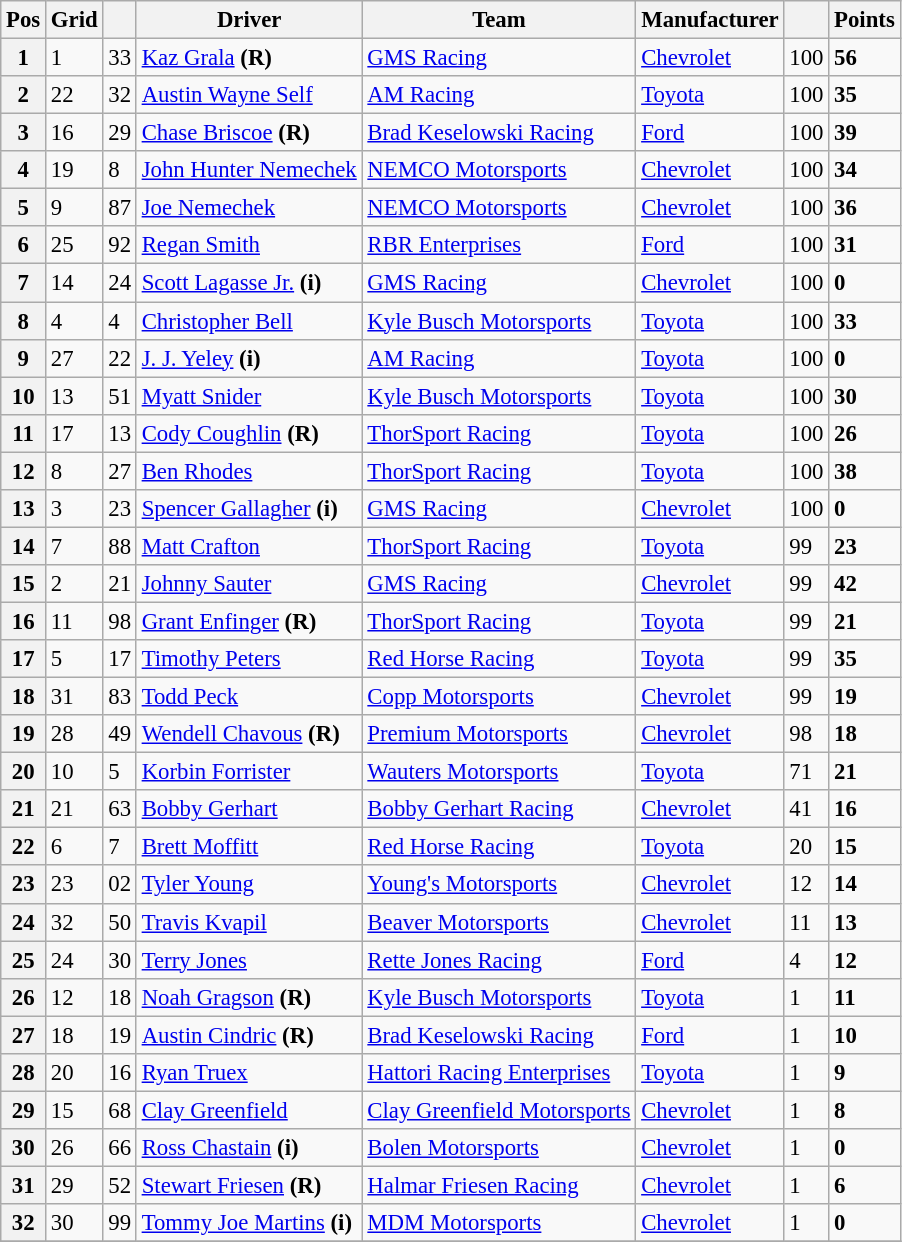<table class="wikitable" style="font-size:95%">
<tr>
<th>Pos</th>
<th>Grid</th>
<th></th>
<th>Driver</th>
<th>Team</th>
<th>Manufacturer</th>
<th></th>
<th>Points</th>
</tr>
<tr>
<th>1</th>
<td>1</td>
<td>33</td>
<td><a href='#'>Kaz Grala</a> <strong>(R)</strong></td>
<td><a href='#'>GMS Racing</a></td>
<td><a href='#'>Chevrolet</a></td>
<td>100</td>
<td><strong>56</strong></td>
</tr>
<tr>
<th>2</th>
<td>22</td>
<td>32</td>
<td><a href='#'>Austin Wayne Self</a></td>
<td><a href='#'>AM Racing</a></td>
<td><a href='#'>Toyota</a></td>
<td>100</td>
<td><strong>35</strong></td>
</tr>
<tr>
<th>3</th>
<td>16</td>
<td>29</td>
<td><a href='#'>Chase Briscoe</a> <strong>(R)</strong></td>
<td><a href='#'>Brad Keselowski Racing</a></td>
<td><a href='#'>Ford</a></td>
<td>100</td>
<td><strong>39</strong></td>
</tr>
<tr>
<th>4</th>
<td>19</td>
<td>8</td>
<td><a href='#'>John Hunter Nemechek</a></td>
<td><a href='#'>NEMCO Motorsports</a></td>
<td><a href='#'>Chevrolet</a></td>
<td>100</td>
<td><strong>34</strong></td>
</tr>
<tr>
<th>5</th>
<td>9</td>
<td>87</td>
<td><a href='#'>Joe Nemechek</a></td>
<td><a href='#'>NEMCO Motorsports</a></td>
<td><a href='#'>Chevrolet</a></td>
<td>100</td>
<td><strong>36</strong></td>
</tr>
<tr>
<th>6</th>
<td>25</td>
<td>92</td>
<td><a href='#'>Regan Smith</a></td>
<td><a href='#'>RBR Enterprises</a></td>
<td><a href='#'>Ford</a></td>
<td>100</td>
<td><strong>31</strong></td>
</tr>
<tr>
<th>7</th>
<td>14</td>
<td>24</td>
<td><a href='#'>Scott Lagasse Jr.</a> <strong>(i)</strong></td>
<td><a href='#'>GMS Racing</a></td>
<td><a href='#'>Chevrolet</a></td>
<td>100</td>
<td><strong>0</strong></td>
</tr>
<tr>
<th>8</th>
<td>4</td>
<td>4</td>
<td><a href='#'>Christopher Bell</a></td>
<td><a href='#'>Kyle Busch Motorsports</a></td>
<td><a href='#'>Toyota</a></td>
<td>100</td>
<td><strong>33</strong></td>
</tr>
<tr>
<th>9</th>
<td>27</td>
<td>22</td>
<td><a href='#'>J. J. Yeley</a> <strong>(i)</strong></td>
<td><a href='#'>AM Racing</a></td>
<td><a href='#'>Toyota</a></td>
<td>100</td>
<td><strong>0</strong></td>
</tr>
<tr>
<th>10</th>
<td>13</td>
<td>51</td>
<td><a href='#'>Myatt Snider</a></td>
<td><a href='#'>Kyle Busch Motorsports</a></td>
<td><a href='#'>Toyota</a></td>
<td>100</td>
<td><strong>30</strong></td>
</tr>
<tr>
<th>11</th>
<td>17</td>
<td>13</td>
<td><a href='#'>Cody Coughlin</a> <strong>(R)</strong></td>
<td><a href='#'>ThorSport Racing</a></td>
<td><a href='#'>Toyota</a></td>
<td>100</td>
<td><strong>26</strong></td>
</tr>
<tr>
<th>12</th>
<td>8</td>
<td>27</td>
<td><a href='#'>Ben Rhodes</a></td>
<td><a href='#'>ThorSport Racing</a></td>
<td><a href='#'>Toyota</a></td>
<td>100</td>
<td><strong>38</strong></td>
</tr>
<tr>
<th>13</th>
<td>3</td>
<td>23</td>
<td><a href='#'>Spencer Gallagher</a> <strong>(i)</strong></td>
<td><a href='#'>GMS Racing</a></td>
<td><a href='#'>Chevrolet</a></td>
<td>100</td>
<td><strong>0</strong></td>
</tr>
<tr>
<th>14</th>
<td>7</td>
<td>88</td>
<td><a href='#'>Matt Crafton</a></td>
<td><a href='#'>ThorSport Racing</a></td>
<td><a href='#'>Toyota</a></td>
<td>99</td>
<td><strong>23</strong></td>
</tr>
<tr>
<th>15</th>
<td>2</td>
<td>21</td>
<td><a href='#'>Johnny Sauter</a></td>
<td><a href='#'>GMS Racing</a></td>
<td><a href='#'>Chevrolet</a></td>
<td>99</td>
<td><strong>42</strong></td>
</tr>
<tr>
<th>16</th>
<td>11</td>
<td>98</td>
<td><a href='#'>Grant Enfinger</a> <strong>(R)</strong></td>
<td><a href='#'>ThorSport Racing</a></td>
<td><a href='#'>Toyota</a></td>
<td>99</td>
<td><strong>21</strong></td>
</tr>
<tr>
<th>17</th>
<td>5</td>
<td>17</td>
<td><a href='#'>Timothy Peters</a></td>
<td><a href='#'>Red Horse Racing</a></td>
<td><a href='#'>Toyota</a></td>
<td>99</td>
<td><strong>35</strong></td>
</tr>
<tr>
<th>18</th>
<td>31</td>
<td>83</td>
<td><a href='#'>Todd Peck</a></td>
<td><a href='#'>Copp Motorsports</a></td>
<td><a href='#'>Chevrolet</a></td>
<td>99</td>
<td><strong>19</strong></td>
</tr>
<tr>
<th>19</th>
<td>28</td>
<td>49</td>
<td><a href='#'>Wendell Chavous</a> <strong>(R)</strong></td>
<td><a href='#'>Premium Motorsports</a></td>
<td><a href='#'>Chevrolet</a></td>
<td>98</td>
<td><strong>18</strong></td>
</tr>
<tr>
<th>20</th>
<td>10</td>
<td>5</td>
<td><a href='#'>Korbin Forrister</a></td>
<td><a href='#'>Wauters Motorsports</a></td>
<td><a href='#'>Toyota</a></td>
<td>71</td>
<td><strong>21</strong></td>
</tr>
<tr>
<th>21</th>
<td>21</td>
<td>63</td>
<td><a href='#'>Bobby Gerhart</a></td>
<td><a href='#'>Bobby Gerhart Racing</a></td>
<td><a href='#'>Chevrolet</a></td>
<td>41</td>
<td><strong>16</strong></td>
</tr>
<tr>
<th>22</th>
<td>6</td>
<td>7</td>
<td><a href='#'>Brett Moffitt</a></td>
<td><a href='#'>Red Horse Racing</a></td>
<td><a href='#'>Toyota</a></td>
<td>20</td>
<td><strong>15</strong></td>
</tr>
<tr>
<th>23</th>
<td>23</td>
<td>02</td>
<td><a href='#'>Tyler Young</a></td>
<td><a href='#'>Young's Motorsports</a></td>
<td><a href='#'>Chevrolet</a></td>
<td>12</td>
<td><strong>14</strong></td>
</tr>
<tr>
<th>24</th>
<td>32</td>
<td>50</td>
<td><a href='#'>Travis Kvapil</a></td>
<td><a href='#'>Beaver Motorsports</a></td>
<td><a href='#'>Chevrolet</a></td>
<td>11</td>
<td><strong>13</strong></td>
</tr>
<tr>
<th>25</th>
<td>24</td>
<td>30</td>
<td><a href='#'>Terry Jones</a></td>
<td><a href='#'>Rette Jones Racing</a></td>
<td><a href='#'>Ford</a></td>
<td>4</td>
<td><strong>12</strong></td>
</tr>
<tr>
<th>26</th>
<td>12</td>
<td>18</td>
<td><a href='#'>Noah Gragson</a> <strong>(R)</strong></td>
<td><a href='#'>Kyle Busch Motorsports</a></td>
<td><a href='#'>Toyota</a></td>
<td>1</td>
<td><strong>11</strong></td>
</tr>
<tr>
<th>27</th>
<td>18</td>
<td>19</td>
<td><a href='#'>Austin Cindric</a> <strong>(R)</strong></td>
<td><a href='#'>Brad Keselowski Racing</a></td>
<td><a href='#'>Ford</a></td>
<td>1</td>
<td><strong>10</strong></td>
</tr>
<tr>
<th>28</th>
<td>20</td>
<td>16</td>
<td><a href='#'>Ryan Truex</a></td>
<td><a href='#'>Hattori Racing Enterprises</a></td>
<td><a href='#'>Toyota</a></td>
<td>1</td>
<td><strong>9</strong></td>
</tr>
<tr>
<th>29</th>
<td>15</td>
<td>68</td>
<td><a href='#'>Clay Greenfield</a></td>
<td><a href='#'>Clay Greenfield Motorsports</a></td>
<td><a href='#'>Chevrolet</a></td>
<td>1</td>
<td><strong>8</strong></td>
</tr>
<tr>
<th>30</th>
<td>26</td>
<td>66</td>
<td><a href='#'>Ross Chastain</a> <strong>(i)</strong></td>
<td><a href='#'>Bolen Motorsports</a></td>
<td><a href='#'>Chevrolet</a></td>
<td>1</td>
<td><strong>0</strong></td>
</tr>
<tr>
<th>31</th>
<td>29</td>
<td>52</td>
<td><a href='#'>Stewart Friesen</a> <strong>(R)</strong></td>
<td><a href='#'>Halmar Friesen Racing</a></td>
<td><a href='#'>Chevrolet</a></td>
<td>1</td>
<td><strong>6</strong></td>
</tr>
<tr>
<th>32</th>
<td>30</td>
<td>99</td>
<td><a href='#'>Tommy Joe Martins</a> <strong>(i)</strong></td>
<td><a href='#'>MDM Motorsports</a></td>
<td><a href='#'>Chevrolet</a></td>
<td>1</td>
<td><strong>0</strong></td>
</tr>
<tr>
</tr>
</table>
